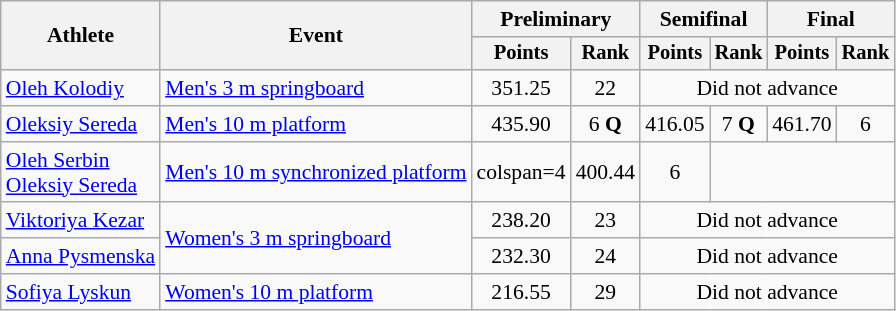<table class=wikitable style="font-size:90%">
<tr>
<th rowspan="2">Athlete</th>
<th rowspan="2">Event</th>
<th colspan="2">Preliminary</th>
<th colspan="2">Semifinal</th>
<th colspan="2">Final</th>
</tr>
<tr style="font-size:95%">
<th>Points</th>
<th>Rank</th>
<th>Points</th>
<th>Rank</th>
<th>Points</th>
<th>Rank</th>
</tr>
<tr align=center>
<td align=left><a href='#'>Oleh Kolodiy</a></td>
<td align=left><a href='#'>Men's 3 m springboard</a></td>
<td>351.25</td>
<td>22</td>
<td colspan="4">Did not advance</td>
</tr>
<tr align=center>
<td align=left><a href='#'>Oleksiy Sereda</a></td>
<td align="left"><a href='#'>Men's 10 m platform</a></td>
<td>435.90</td>
<td>6 <strong>Q</strong></td>
<td>416.05</td>
<td>7 <strong>Q</strong></td>
<td>461.70</td>
<td>6</td>
</tr>
<tr align=center>
<td align=left><a href='#'>Oleh Serbin</a><br><a href='#'>Oleksiy Sereda</a></td>
<td align=left><a href='#'>Men's 10 m synchronized platform</a></td>
<td>colspan=4 </td>
<td>400.44</td>
<td>6</td>
</tr>
<tr align=center>
<td align=left><a href='#'>Viktoriya Kezar</a></td>
<td rowspan="2" align="left"><a href='#'>Women's 3 m springboard</a></td>
<td>238.20</td>
<td>23</td>
<td colspan="4">Did not advance</td>
</tr>
<tr align=center>
<td align=left><a href='#'>Anna Pysmenska</a></td>
<td>232.30</td>
<td>24</td>
<td colspan="4">Did not advance</td>
</tr>
<tr align=center>
<td align=left><a href='#'>Sofiya Lyskun</a></td>
<td align="left"><a href='#'>Women's 10 m platform</a></td>
<td>216.55</td>
<td>29</td>
<td colspan="4">Did not advance</td>
</tr>
</table>
